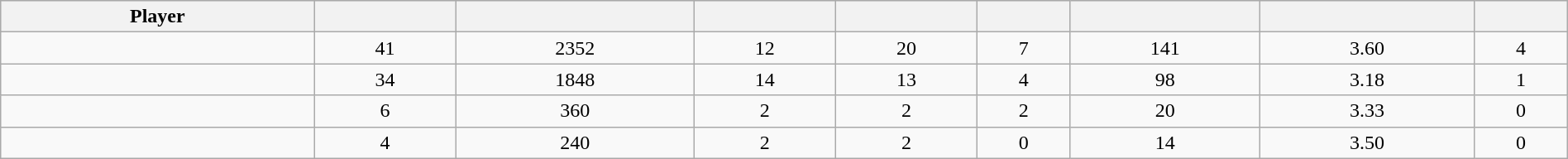<table class="wikitable sortable" style="width:100%;">
<tr style="text-align:center; background:#ddd;">
<th>Player</th>
<th></th>
<th></th>
<th></th>
<th></th>
<th></th>
<th></th>
<th></th>
<th></th>
</tr>
<tr align=center>
<td></td>
<td>41</td>
<td>2352</td>
<td>12</td>
<td>20</td>
<td>7</td>
<td>141</td>
<td>3.60</td>
<td>4</td>
</tr>
<tr align=center>
<td></td>
<td>34</td>
<td>1848</td>
<td>14</td>
<td>13</td>
<td>4</td>
<td>98</td>
<td>3.18</td>
<td>1</td>
</tr>
<tr align=center>
<td></td>
<td>6</td>
<td>360</td>
<td>2</td>
<td>2</td>
<td>2</td>
<td>20</td>
<td>3.33</td>
<td>0</td>
</tr>
<tr align=center>
<td></td>
<td>4</td>
<td>240</td>
<td>2</td>
<td>2</td>
<td>0</td>
<td>14</td>
<td>3.50</td>
<td>0</td>
</tr>
</table>
